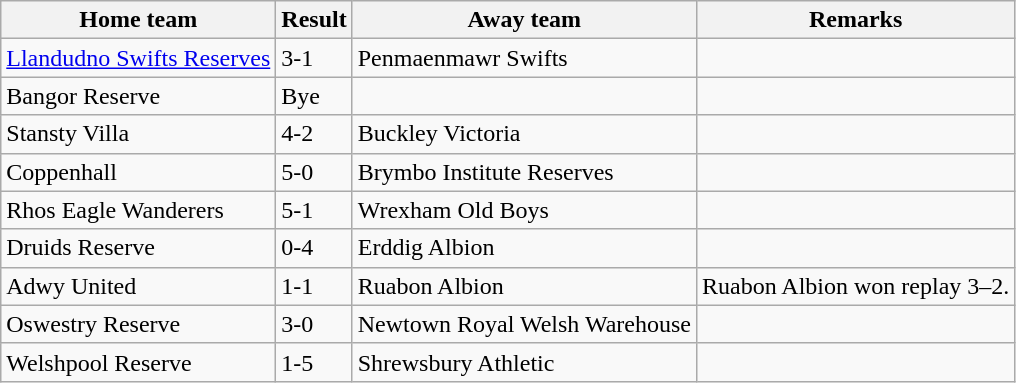<table class="wikitable">
<tr>
<th>Home team</th>
<th>Result</th>
<th>Away team</th>
<th>Remarks</th>
</tr>
<tr>
<td><a href='#'>Llandudno Swifts Reserves</a></td>
<td>3-1</td>
<td>Penmaenmawr Swifts</td>
<td></td>
</tr>
<tr>
<td>Bangor Reserve</td>
<td>Bye</td>
<td></td>
<td></td>
</tr>
<tr>
<td>Stansty Villa</td>
<td>4-2</td>
<td>Buckley Victoria</td>
<td></td>
</tr>
<tr>
<td> Coppenhall</td>
<td>5-0</td>
<td>Brymbo Institute Reserves</td>
<td></td>
</tr>
<tr>
<td>Rhos Eagle Wanderers</td>
<td>5-1</td>
<td>Wrexham Old Boys</td>
<td></td>
</tr>
<tr>
<td>Druids Reserve</td>
<td>0-4</td>
<td>Erddig Albion</td>
<td></td>
</tr>
<tr>
<td>Adwy United</td>
<td>1-1</td>
<td>Ruabon Albion</td>
<td>Ruabon Albion won replay 3–2.</td>
</tr>
<tr>
<td> Oswestry Reserve</td>
<td>3-0</td>
<td>Newtown Royal Welsh Warehouse</td>
<td></td>
</tr>
<tr>
<td>Welshpool Reserve</td>
<td>1-5</td>
<td> Shrewsbury Athletic</td>
<td></td>
</tr>
</table>
